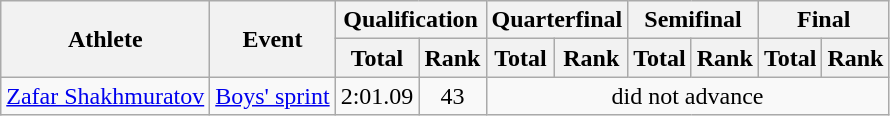<table class="wikitable">
<tr>
<th rowspan="2">Athlete</th>
<th rowspan="2">Event</th>
<th colspan="2">Qualification</th>
<th colspan="2">Quarterfinal</th>
<th colspan="2">Semifinal</th>
<th colspan="2">Final</th>
</tr>
<tr>
<th>Total</th>
<th>Rank</th>
<th>Total</th>
<th>Rank</th>
<th>Total</th>
<th>Rank</th>
<th>Total</th>
<th>Rank</th>
</tr>
<tr>
<td><a href='#'>Zafar Shakhmuratov</a></td>
<td><a href='#'>Boys' sprint</a></td>
<td align="center">2:01.09</td>
<td align="center">43</td>
<td align="center" colspan=6>did not advance</td>
</tr>
</table>
